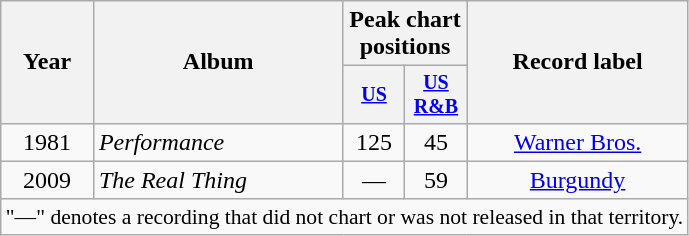<table class="wikitable" style="text-align:center;">
<tr>
<th rowspan="2">Year</th>
<th rowspan="2">Album</th>
<th colspan="2">Peak chart positions</th>
<th rowspan="2">Record label</th>
</tr>
<tr style="font-size:smaller;">
<th style="width:35px;"><a href='#'>US</a><br></th>
<th style="width:35px;"><a href='#'>US<br>R&B</a><br></th>
</tr>
<tr>
<td>1981</td>
<td style="text-align:left;"><em>Performance</em></td>
<td>125</td>
<td>45</td>
<td><a href='#'>Warner Bros.</a></td>
</tr>
<tr>
<td>2009</td>
<td style="text-align:left;"><em>The Real Thing</em></td>
<td>—</td>
<td>59</td>
<td><a href='#'>Burgundy</a></td>
</tr>
<tr>
<td colspan="15" style="font-size:90%">"—" denotes a recording that did not chart or was not released in that territory.</td>
</tr>
</table>
